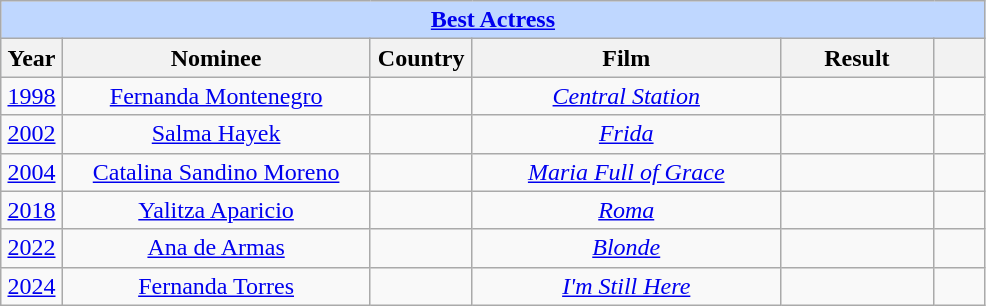<table class="wikitable" style="text-align: center">
<tr style="background:#bfd7ff;">
<td colspan="7" style="text-align:center;"><strong><a href='#'>Best Actress</a></strong></td>
</tr>
<tr style="background:#ebf5ff;">
<th width="6%" scope="col">Year</th>
<th width="30%" scope="col">Nominee</th>
<th width="10%" scope="col">Country</th>
<th width="30%" scope="col">Film</th>
<th width="15%" scope="col">Result</th>
<th width="5%" scope="col" class="unsortable"></th>
</tr>
<tr>
<td align=center><a href='#'>1998</a></td>
<td><a href='#'>Fernanda Montenegro</a></td>
<td></td>
<td><em><a href='#'>Central Station</a></em></td>
<td></td>
<td></td>
</tr>
<tr>
<td style="text-align: center"><a href='#'>2002</a></td>
<td><a href='#'>Salma Hayek</a></td>
<td></td>
<td><em><a href='#'>Frida</a></em></td>
<td></td>
<td></td>
</tr>
<tr>
<td style="text-align: center"><a href='#'>2004</a></td>
<td><a href='#'>Catalina Sandino Moreno</a></td>
<td></td>
<td><em><a href='#'>Maria Full of Grace</a></em></td>
<td></td>
<td></td>
</tr>
<tr>
<td align=center><a href='#'>2018</a></td>
<td><a href='#'>Yalitza Aparicio</a></td>
<td></td>
<td><em><a href='#'>Roma</a></em></td>
<td></td>
<td></td>
</tr>
<tr>
<td align=center><a href='#'>2022</a></td>
<td><a href='#'>Ana de Armas</a></td>
<td></td>
<td><em><a href='#'>Blonde</a></em></td>
<td></td>
<td></td>
</tr>
<tr>
<td align=center><a href='#'>2024</a></td>
<td><a href='#'>Fernanda Torres</a></td>
<td></td>
<td><em><a href='#'>I'm Still Here</a></em></td>
<td></td>
<td></td>
</tr>
</table>
